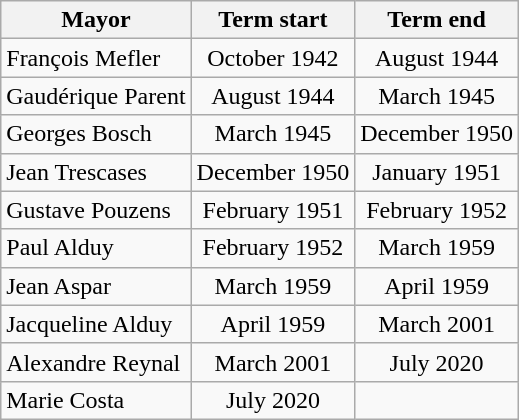<table class="wikitable">
<tr>
<th>Mayor</th>
<th>Term start</th>
<th>Term end</th>
</tr>
<tr>
<td>François Mefler</td>
<td align=center>October 1942</td>
<td align=center>August 1944</td>
</tr>
<tr>
<td>Gaudérique Parent</td>
<td align=center>August 1944</td>
<td align=center>March 1945</td>
</tr>
<tr>
<td>Georges Bosch</td>
<td align=center>March 1945</td>
<td align=center>December 1950</td>
</tr>
<tr>
<td>Jean Trescases</td>
<td align=center>December 1950</td>
<td align=center>January 1951</td>
</tr>
<tr>
<td>Gustave Pouzens</td>
<td align=center>February 1951</td>
<td align=center>February 1952</td>
</tr>
<tr>
<td>Paul Alduy</td>
<td align=center>February 1952</td>
<td align=center>March 1959</td>
</tr>
<tr>
<td>Jean Aspar</td>
<td align=center>March 1959</td>
<td align=center>April 1959</td>
</tr>
<tr>
<td>Jacqueline Alduy</td>
<td align=center>April 1959</td>
<td align=center>March 2001</td>
</tr>
<tr>
<td>Alexandre Reynal</td>
<td align=center>March 2001</td>
<td align=center>July 2020</td>
</tr>
<tr>
<td>Marie Costa</td>
<td align=center>July 2020</td>
<td align=center></td>
</tr>
</table>
